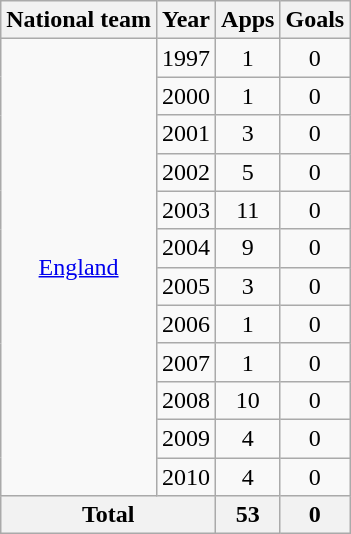<table class="wikitable" style="text-align: center;">
<tr>
<th>National team</th>
<th>Year</th>
<th>Apps</th>
<th>Goals</th>
</tr>
<tr>
<td rowspan="12"><a href='#'>England</a></td>
<td>1997</td>
<td>1</td>
<td>0</td>
</tr>
<tr>
<td>2000</td>
<td>1</td>
<td>0</td>
</tr>
<tr>
<td>2001</td>
<td>3</td>
<td>0</td>
</tr>
<tr>
<td>2002</td>
<td>5</td>
<td>0</td>
</tr>
<tr>
<td>2003</td>
<td>11</td>
<td>0</td>
</tr>
<tr>
<td>2004</td>
<td>9</td>
<td>0</td>
</tr>
<tr>
<td>2005</td>
<td>3</td>
<td>0</td>
</tr>
<tr>
<td>2006</td>
<td>1</td>
<td>0</td>
</tr>
<tr>
<td>2007</td>
<td>1</td>
<td>0</td>
</tr>
<tr>
<td>2008</td>
<td>10</td>
<td>0</td>
</tr>
<tr>
<td>2009</td>
<td>4</td>
<td>0</td>
</tr>
<tr>
<td>2010</td>
<td>4</td>
<td>0</td>
</tr>
<tr>
<th colspan="2">Total</th>
<th>53</th>
<th>0</th>
</tr>
</table>
